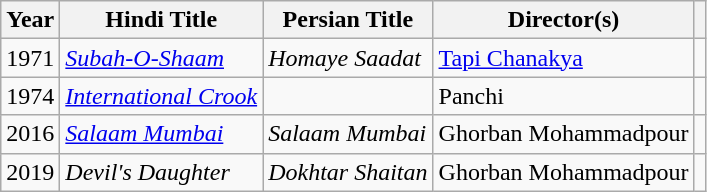<table class="wikitable sortable">
<tr>
<th>Year</th>
<th>Hindi Title</th>
<th>Persian Title</th>
<th>Director(s)</th>
<th class="unsortable"></th>
</tr>
<tr>
<td>1971</td>
<td><em><a href='#'>Subah-O-Shaam</a></em></td>
<td><em>Homaye Saadat</em></td>
<td><a href='#'>Tapi Chanakya</a></td>
<td style="text-align:center;"></td>
</tr>
<tr>
<td>1974</td>
<td><em><a href='#'>International Crook</a></em></td>
<td></td>
<td>Panchi</td>
<td></td>
</tr>
<tr>
<td>2016</td>
<td><em><a href='#'>Salaam Mumbai</a></em></td>
<td><em>Salaam Mumbai</em></td>
<td>Ghorban Mohammadpour</td>
<td style="text-align:center;"></td>
</tr>
<tr>
<td>2019</td>
<td><em>Devil's Daughter</em></td>
<td><em>Dokhtar Shaitan</em></td>
<td>Ghorban Mohammadpour</td>
<td></td>
</tr>
</table>
